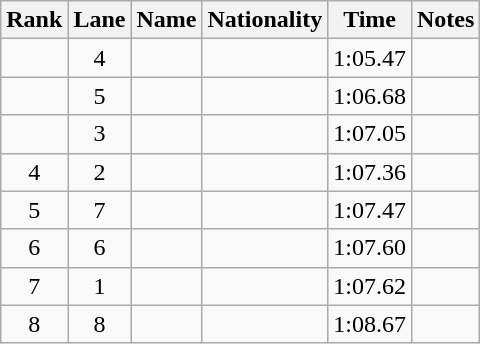<table class="wikitable sortable" style="text-align:center">
<tr>
<th>Rank</th>
<th>Lane</th>
<th>Name</th>
<th>Nationality</th>
<th>Time</th>
<th>Notes</th>
</tr>
<tr>
<td></td>
<td>4</td>
<td align=left></td>
<td align=left></td>
<td>1:05.47</td>
<td></td>
</tr>
<tr>
<td></td>
<td>5</td>
<td align=left></td>
<td align=left></td>
<td>1:06.68</td>
<td></td>
</tr>
<tr>
<td></td>
<td>3</td>
<td align=left></td>
<td align=left></td>
<td>1:07.05</td>
<td></td>
</tr>
<tr>
<td>4</td>
<td>2</td>
<td align=left></td>
<td align=left></td>
<td>1:07.36</td>
<td></td>
</tr>
<tr>
<td>5</td>
<td>7</td>
<td align=left></td>
<td align=left></td>
<td>1:07.47</td>
<td></td>
</tr>
<tr>
<td>6</td>
<td>6</td>
<td align=left></td>
<td align=left></td>
<td>1:07.60</td>
<td></td>
</tr>
<tr>
<td>7</td>
<td>1</td>
<td align=left></td>
<td align=left></td>
<td>1:07.62</td>
<td></td>
</tr>
<tr>
<td>8</td>
<td>8</td>
<td align=left></td>
<td align=left></td>
<td>1:08.67</td>
<td></td>
</tr>
</table>
